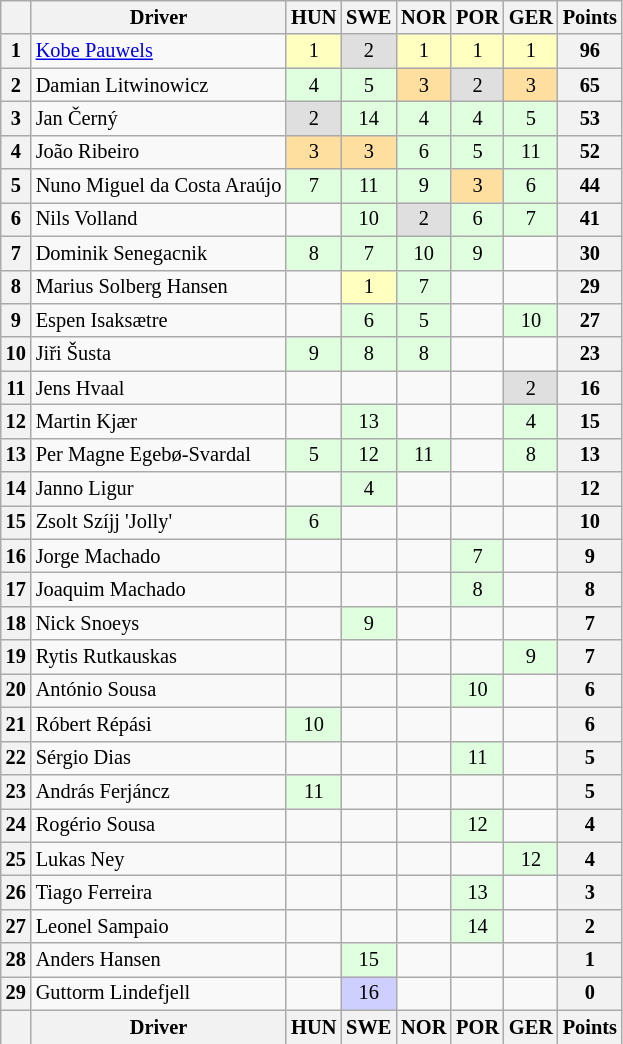<table class="wikitable" style="font-size:85%; text-align:center;">
<tr>
<th></th>
<th>Driver</th>
<th>HUN<br></th>
<th>SWE<br></th>
<th>NOR<br></th>
<th>POR<br></th>
<th>GER<br></th>
<th>Points</th>
</tr>
<tr>
<th>1</th>
<td align=left> <a href='#'>Kobe Pauwels</a></td>
<td style="background:#ffffbf;">1</td>
<td style="background:#dfdfdf;">2</td>
<td style="background:#ffffbf;">1</td>
<td style="background:#ffffbf;">1</td>
<td style="background:#ffffbf;">1</td>
<th>96</th>
</tr>
<tr>
<th>2</th>
<td align="left"> Damian Litwinowicz</td>
<td style="background:#dfffdf;">4</td>
<td style="background:#dfffdf;">5</td>
<td style="background:#ffdf9f;">3</td>
<td style="background:#dfdfdf;">2</td>
<td style="background:#ffdf9f;">3</td>
<th>65</th>
</tr>
<tr>
<th>3</th>
<td align="left"> Jan Černý</td>
<td style="background:#dfdfdf;">2</td>
<td style="background:#dfffdf;">14</td>
<td style="background:#dfffdf;">4</td>
<td style="background:#dfffdf;">4</td>
<td style="background:#dfffdf;">5</td>
<th>53</th>
</tr>
<tr>
<th>4</th>
<td align="left"> João Ribeiro</td>
<td style="background:#ffdf9f;">3</td>
<td style="background:#ffdf9f;">3</td>
<td style="background:#dfffdf;">6</td>
<td style="background:#dfffdf;">5</td>
<td style="background:#dfffdf;">11</td>
<th>52</th>
</tr>
<tr>
<th>5</th>
<td align="left"> Nuno Miguel da Costa Araújo</td>
<td style="background:#dfffdf;">7</td>
<td style="background:#dfffdf;">11</td>
<td style="background:#dfffdf;">9</td>
<td style="background:#ffdf9f;">3</td>
<td style="background:#dfffdf;">6</td>
<th>44</th>
</tr>
<tr>
<th>6</th>
<td align="left"> Nils Volland</td>
<td></td>
<td style="background:#dfffdf;">10</td>
<td style="background:#dfdfdf;">2</td>
<td style="background:#dfffdf;">6</td>
<td style="background:#dfffdf;">7</td>
<th>41</th>
</tr>
<tr>
<th>7</th>
<td align="left"> Dominik Senegacnik</td>
<td style="background:#dfffdf;">8</td>
<td style="background:#dfffdf;">7</td>
<td style="background:#dfffdf;">10</td>
<td style="background:#dfffdf;">9</td>
<td></td>
<th>30</th>
</tr>
<tr>
<th>8</th>
<td align="left"> Marius Solberg Hansen</td>
<td></td>
<td style="background:#ffffbf;">1</td>
<td style="background:#dfffdf;">7</td>
<td></td>
<td></td>
<th>29</th>
</tr>
<tr>
<th>9</th>
<td align="left"> Espen Isaksætre</td>
<td></td>
<td style="background:#dfffdf;">6</td>
<td style="background:#dfffdf;">5</td>
<td></td>
<td style="background:#dfffdf;">10</td>
<th>27</th>
</tr>
<tr>
<th>10</th>
<td align="left"> Jiři Šusta</td>
<td style="background:#dfffdf;">9</td>
<td style="background:#dfffdf;">8</td>
<td style="background:#dfffdf;">8</td>
<td></td>
<td></td>
<th>23</th>
</tr>
<tr>
<th>11</th>
<td align="left"> Jens Hvaal</td>
<td></td>
<td></td>
<td></td>
<td></td>
<td style="background:#dfdfdf;">2</td>
<th>16</th>
</tr>
<tr>
<th>12</th>
<td align="left"> Martin Kjær</td>
<td></td>
<td style="background:#dfffdf;">13</td>
<td></td>
<td></td>
<td style="background:#dfffdf;">4</td>
<th>15</th>
</tr>
<tr>
<th>13</th>
<td align="left"> Per Magne Egebø-Svardal</td>
<td style="background:#dfffdf;">5</td>
<td style="background:#dfffdf;">12</td>
<td style="background:#dfffdf;">11</td>
<td></td>
<td style="background:#dfffdf;">8</td>
<th>13</th>
</tr>
<tr>
<th>14</th>
<td align="left"> Janno Ligur</td>
<td></td>
<td style="background:#dfffdf;">4</td>
<td></td>
<td></td>
<td></td>
<th>12</th>
</tr>
<tr>
<th>15</th>
<td align="left"> Zsolt Szíjj 'Jolly'</td>
<td style="background:#dfffdf;">6</td>
<td></td>
<td></td>
<td></td>
<td></td>
<th>10</th>
</tr>
<tr>
<th>16</th>
<td align="left"> Jorge Machado</td>
<td></td>
<td></td>
<td></td>
<td style="background:#dfffdf;">7</td>
<td></td>
<th>9</th>
</tr>
<tr>
<th>17</th>
<td align="left"> Joaquim Machado</td>
<td></td>
<td></td>
<td></td>
<td style="background:#dfffdf;">8</td>
<td></td>
<th>8</th>
</tr>
<tr>
<th>18</th>
<td align="left"> Nick Snoeys</td>
<td></td>
<td style="background:#dfffdf;">9</td>
<td></td>
<td></td>
<td></td>
<th>7</th>
</tr>
<tr>
<th>19</th>
<td align="left"> Rytis Rutkauskas</td>
<td></td>
<td></td>
<td></td>
<td></td>
<td style="background:#dfffdf;">9</td>
<th>7</th>
</tr>
<tr>
<th>20</th>
<td align="left"> António Sousa</td>
<td></td>
<td></td>
<td></td>
<td style="background:#dfffdf;">10</td>
<td></td>
<th>6</th>
</tr>
<tr>
<th>21</th>
<td align="left"> Róbert Répási</td>
<td style="background:#dfffdf;">10</td>
<td></td>
<td></td>
<td></td>
<td></td>
<th>6</th>
</tr>
<tr>
<th>22</th>
<td align="left"> Sérgio Dias</td>
<td></td>
<td></td>
<td></td>
<td style="background:#dfffdf;">11</td>
<td></td>
<th>5</th>
</tr>
<tr>
<th>23</th>
<td align="left"> András Ferjáncz</td>
<td style="background:#dfffdf;">11</td>
<td></td>
<td></td>
<td></td>
<td></td>
<th>5</th>
</tr>
<tr>
<th>24</th>
<td align="left"> Rogério Sousa</td>
<td></td>
<td></td>
<td></td>
<td style="background:#dfffdf;">12</td>
<td></td>
<th>4</th>
</tr>
<tr>
<th>25</th>
<td align="left"> Lukas Ney</td>
<td></td>
<td></td>
<td></td>
<td></td>
<td style="background:#dfffdf;">12</td>
<th>4</th>
</tr>
<tr>
<th>26</th>
<td align="left"> Tiago Ferreira</td>
<td></td>
<td></td>
<td></td>
<td style="background:#dfffdf;">13</td>
<td></td>
<th>3</th>
</tr>
<tr>
<th>27</th>
<td align="left"> Leonel Sampaio</td>
<td></td>
<td></td>
<td></td>
<td style="background:#dfffdf;">14</td>
<td></td>
<th>2</th>
</tr>
<tr>
<th>28</th>
<td align="left"> Anders Hansen</td>
<td></td>
<td style="background:#dfffdf;">15</td>
<td></td>
<td></td>
<td></td>
<th>1</th>
</tr>
<tr>
<th>29</th>
<td align="left"> Guttorm Lindefjell</td>
<td></td>
<td style="background:#CFCFFF;">16</td>
<td></td>
<td></td>
<td></td>
<th>0</th>
</tr>
<tr>
<th></th>
<th>Driver</th>
<th>HUN<br></th>
<th>SWE<br></th>
<th>NOR<br></th>
<th>POR<br></th>
<th>GER<br></th>
<th>Points</th>
</tr>
</table>
